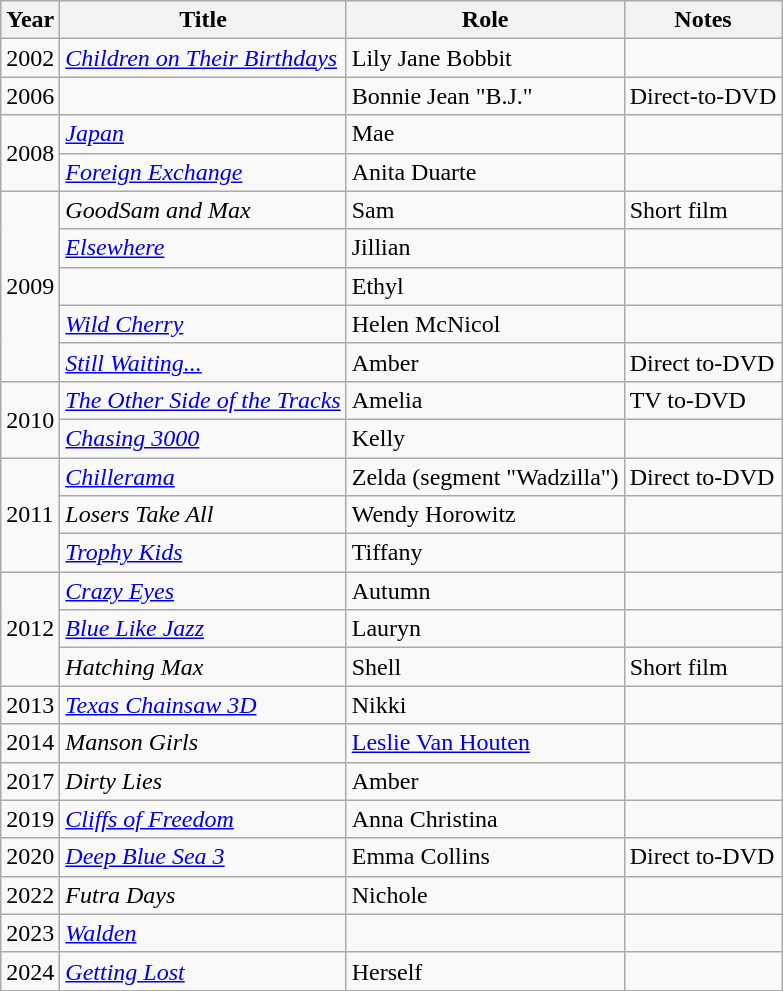<table class="wikitable sortable">
<tr>
<th>Year</th>
<th>Title</th>
<th>Role</th>
<th class="unsortable">Notes</th>
</tr>
<tr>
<td>2002</td>
<td><em><a href='#'>Children on Their Birthdays</a></em></td>
<td>Lily Jane Bobbit</td>
<td></td>
</tr>
<tr>
<td>2006</td>
<td><em></em></td>
<td>Bonnie Jean "B.J."</td>
<td>Direct-to-DVD</td>
</tr>
<tr>
<td rowspan="2">2008</td>
<td><em><a href='#'>Japan</a></em></td>
<td>Mae</td>
<td></td>
</tr>
<tr>
<td><em><a href='#'>Foreign Exchange</a></em></td>
<td>Anita Duarte</td>
<td></td>
</tr>
<tr>
<td rowspan="5">2009</td>
<td><em>GoodSam and Max</em></td>
<td>Sam</td>
<td>Short film</td>
</tr>
<tr>
<td><em><a href='#'>Elsewhere</a></em></td>
<td>Jillian</td>
<td></td>
</tr>
<tr>
<td><em></em></td>
<td>Ethyl</td>
<td></td>
</tr>
<tr>
<td><em><a href='#'>Wild Cherry</a></em></td>
<td>Helen McNicol</td>
<td></td>
</tr>
<tr>
<td><em><a href='#'>Still Waiting...</a></em></td>
<td>Amber</td>
<td>Direct to-DVD</td>
</tr>
<tr>
<td rowspan="2">2010</td>
<td><em><a href='#'>The Other Side of the Tracks</a></em></td>
<td>Amelia</td>
<td>TV to-DVD</td>
</tr>
<tr>
<td><em><a href='#'>Chasing 3000</a></em></td>
<td>Kelly</td>
<td></td>
</tr>
<tr>
<td rowspan="3">2011</td>
<td><em><a href='#'>Chillerama</a></em></td>
<td>Zelda (segment "Wadzilla")</td>
<td>Direct to-DVD</td>
</tr>
<tr>
<td><em>Losers Take All</em></td>
<td>Wendy Horowitz</td>
<td></td>
</tr>
<tr>
<td><em><a href='#'>Trophy Kids</a></em></td>
<td>Tiffany</td>
<td></td>
</tr>
<tr>
<td rowspan="3">2012</td>
<td><em><a href='#'>Crazy Eyes</a></em></td>
<td>Autumn</td>
<td></td>
</tr>
<tr>
<td><em><a href='#'>Blue Like Jazz</a></em></td>
<td>Lauryn</td>
<td></td>
</tr>
<tr>
<td><em>Hatching Max</em></td>
<td>Shell</td>
<td>Short film</td>
</tr>
<tr>
<td>2013</td>
<td><em><a href='#'>Texas Chainsaw 3D</a></em></td>
<td>Nikki</td>
<td></td>
</tr>
<tr>
<td>2014</td>
<td><em>Manson Girls</em></td>
<td><a href='#'>Leslie Van Houten</a></td>
<td></td>
</tr>
<tr>
<td>2017</td>
<td><em>Dirty Lies</em></td>
<td>Amber</td>
<td></td>
</tr>
<tr>
<td>2019</td>
<td><em><a href='#'>Cliffs of Freedom</a></em></td>
<td>Anna Christina</td>
<td></td>
</tr>
<tr>
<td>2020</td>
<td><em><a href='#'>Deep Blue Sea 3</a></em></td>
<td>Emma Collins</td>
<td>Direct to-DVD</td>
</tr>
<tr>
<td>2022</td>
<td><em>Futra Days</em></td>
<td>Nichole</td>
<td></td>
</tr>
<tr>
<td>2023</td>
<td><em><a href='#'>Walden</a></em></td>
<td></td>
<td></td>
</tr>
<tr>
<td>2024</td>
<td><em><a href='#'>Getting Lost</a></em></td>
<td>Herself</td>
<td></td>
</tr>
</table>
